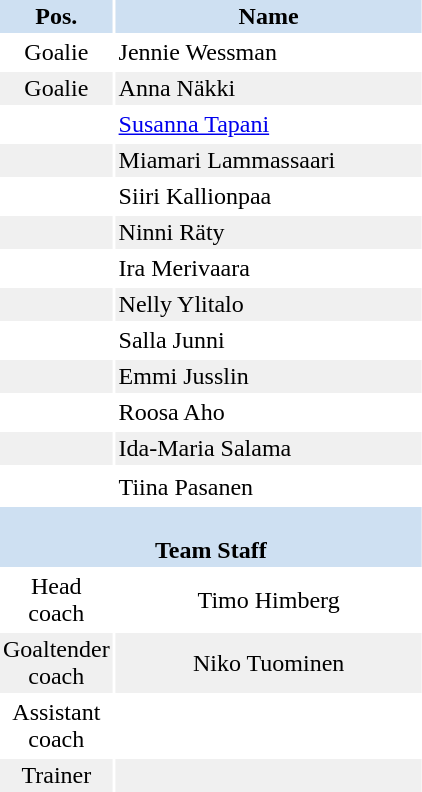<table border="0" cellspacing="2" cellpadding="2">
<tr bgcolor=#CEE0F2>
<th width=40>Pos.</th>
<th width=200>Name</th>
</tr>
<tr>
<td align=center>Goalie</td>
<td>Jennie Wessman</td>
</tr>
<tr bgcolor="#f0f0f0">
<td align=center>Goalie</td>
<td>Anna Näkki</td>
</tr>
<tr>
<td align=center></td>
<td><a href='#'>Susanna Tapani</a></td>
</tr>
<tr bgcolor="#f0f0f0">
<td align=center></td>
<td>Miamari Lammassaari</td>
</tr>
<tr>
<td align=center></td>
<td>Siiri Kallionpaa</td>
</tr>
<tr bgcolor="#f0f0f0">
<td align=center></td>
<td>Ninni Räty</td>
</tr>
<tr>
<td align=center></td>
<td>Ira Merivaara</td>
</tr>
<tr bgcolor="#f0f0f0">
<td align=center></td>
<td>Nelly Ylitalo</td>
</tr>
<tr>
<td align=center></td>
<td>Salla Junni</td>
</tr>
<tr bgcolor="#f0f0f0">
<td align=center></td>
<td>Emmi Jusslin</td>
</tr>
<tr>
<td align=center></td>
<td>Roosa Aho</td>
</tr>
<tr bgcolor="#f0f0f0">
<td align=center></td>
<td>Ida-Maria Salama</td>
</tr>
<tr bgcolor="#f0f0f0">
</tr>
<tr>
<td align=center></td>
<td>Tiina Pasanen</td>
</tr>
<tr bgcolor="#f0f0f0">
<th style=background:#CEE0F2 colspan=3><br>Team Staff</th>
</tr>
<tr>
<td align=center>Head coach</td>
<td align=center>Timo Himberg</td>
</tr>
<tr bgcolor="#f0f0f0">
<td align=center>Goaltender coach</td>
<td align=center>Niko Tuominen</td>
</tr>
<tr>
<td align=center>Assistant coach</td>
<td align=center></td>
</tr>
<tr bgcolor="#f0f0f0">
<td align=center>Trainer</td>
<td align=center></td>
</tr>
</table>
